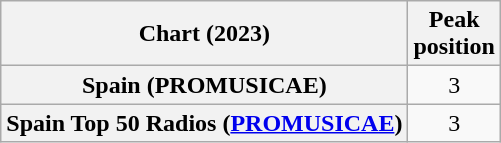<table class="wikitable sortable plainrowheaders" style="text-align:center">
<tr>
<th scope="col">Chart (2023)</th>
<th scope="col">Peak<br>position</th>
</tr>
<tr>
<th scope="row">Spain (PROMUSICAE)</th>
<td>3</td>
</tr>
<tr>
<th scope="row">Spain Top 50 Radios (<a href='#'>PROMUSICAE</a>)</th>
<td>3</td>
</tr>
</table>
